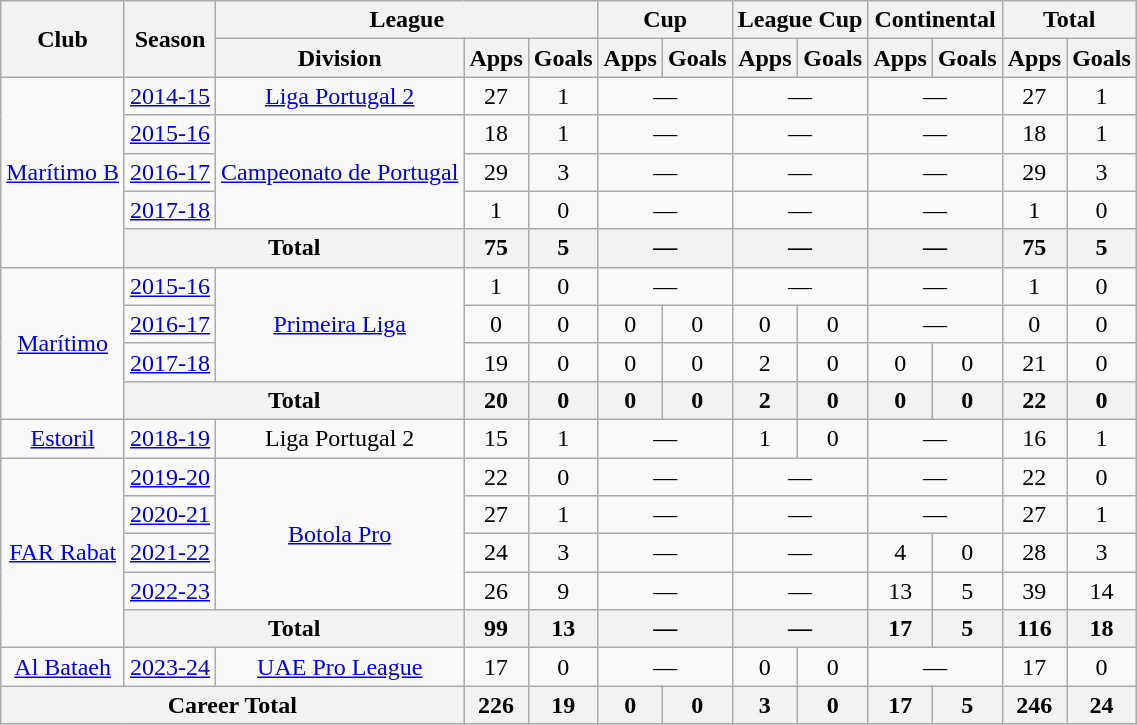<table class="wikitable" border="1" style="text-align: center;">
<tr>
<th rowspan="2">Club</th>
<th rowspan="2">Season</th>
<th colspan="3">League</th>
<th colspan="2">Cup</th>
<th colspan="2">League Cup</th>
<th colspan="2">Continental</th>
<th colspan="2">Total</th>
</tr>
<tr>
<th>Division</th>
<th>Apps</th>
<th>Goals</th>
<th>Apps</th>
<th>Goals</th>
<th>Apps</th>
<th>Goals</th>
<th>Apps</th>
<th>Goals</th>
<th>Apps</th>
<th>Goals</th>
</tr>
<tr>
<td rowspan="5"><a href='#'>Marítimo B</a></td>
<td><a href='#'>2014-15</a></td>
<td><a href='#'>Liga Portugal 2</a></td>
<td>27</td>
<td>1</td>
<td colspan="2">—</td>
<td colspan="2">—</td>
<td colspan="2">—</td>
<td>27</td>
<td>1</td>
</tr>
<tr>
<td><a href='#'>2015-16</a></td>
<td rowspan="3"><a href='#'>Campeonato de Portugal</a></td>
<td>18</td>
<td>1</td>
<td colspan="2">—</td>
<td colspan="2">—</td>
<td colspan="2">—</td>
<td>18</td>
<td>1</td>
</tr>
<tr>
<td><a href='#'>2016-17</a></td>
<td>29</td>
<td>3</td>
<td colspan="2">—</td>
<td colspan="2">—</td>
<td colspan="2">—</td>
<td>29</td>
<td>3</td>
</tr>
<tr>
<td><a href='#'>2017-18</a></td>
<td>1</td>
<td>0</td>
<td colspan="2">—</td>
<td colspan="2">—</td>
<td colspan="2">—</td>
<td>1</td>
<td>0</td>
</tr>
<tr>
<th colspan="2">Total</th>
<th>75</th>
<th>5</th>
<th colspan="2">—</th>
<th colspan="2">—</th>
<th colspan="2">—</th>
<th>75</th>
<th>5</th>
</tr>
<tr>
<td rowspan="4"><a href='#'>Marítimo</a></td>
<td><a href='#'>2015-16</a></td>
<td rowspan="3"><a href='#'>Primeira Liga</a></td>
<td>1</td>
<td>0</td>
<td colspan="2">—</td>
<td colspan="2">—</td>
<td colspan="2">—</td>
<td>1</td>
<td>0</td>
</tr>
<tr>
<td><a href='#'>2016-17</a></td>
<td>0</td>
<td>0</td>
<td>0</td>
<td>0</td>
<td>0</td>
<td>0</td>
<td colspan="2">—</td>
<td>0</td>
<td>0</td>
</tr>
<tr>
<td><a href='#'>2017-18</a></td>
<td>19</td>
<td>0</td>
<td>0</td>
<td>0</td>
<td>2</td>
<td>0</td>
<td>0</td>
<td>0</td>
<td>21</td>
<td>0</td>
</tr>
<tr>
<th colspan="2">Total</th>
<th>20</th>
<th>0</th>
<th>0</th>
<th>0</th>
<th>2</th>
<th>0</th>
<th>0</th>
<th>0</th>
<th>22</th>
<th>0</th>
</tr>
<tr>
<td><a href='#'>Estoril</a></td>
<td><a href='#'>2018-19</a></td>
<td>Liga Portugal 2</td>
<td>15</td>
<td>1</td>
<td colspan="2">—</td>
<td>1</td>
<td>0</td>
<td colspan="2">—</td>
<td>16</td>
<td>1</td>
</tr>
<tr>
<td rowspan="5"><a href='#'>FAR Rabat</a></td>
<td><a href='#'>2019-20</a></td>
<td rowspan="4"><a href='#'>Botola Pro</a></td>
<td>22</td>
<td>0</td>
<td colspan="2">—</td>
<td colspan="2">—</td>
<td colspan="2">—</td>
<td>22</td>
<td>0</td>
</tr>
<tr>
<td><a href='#'>2020-21</a></td>
<td>27</td>
<td>1</td>
<td colspan="2">—</td>
<td colspan="2">—</td>
<td colspan="2">—</td>
<td>27</td>
<td>1</td>
</tr>
<tr>
<td><a href='#'>2021-22</a></td>
<td>24</td>
<td>3</td>
<td colspan="2">—</td>
<td colspan="2">—</td>
<td>4</td>
<td>0</td>
<td>28</td>
<td>3</td>
</tr>
<tr>
<td><a href='#'>2022-23</a></td>
<td>26</td>
<td>9</td>
<td colspan="2">—</td>
<td colspan="2">—</td>
<td>13</td>
<td>5</td>
<td>39</td>
<td>14</td>
</tr>
<tr>
<th colspan="2">Total</th>
<th>99</th>
<th>13</th>
<th colspan="2">—</th>
<th colspan="2">—</th>
<th>17</th>
<th>5</th>
<th>116</th>
<th>18</th>
</tr>
<tr>
<td><a href='#'>Al Bataeh</a></td>
<td><a href='#'>2023-24</a></td>
<td><a href='#'>UAE Pro League</a></td>
<td>17</td>
<td>0</td>
<td colspan="2">—</td>
<td>0</td>
<td>0</td>
<td colspan="2">—</td>
<td>17</td>
<td>0</td>
</tr>
<tr>
<th colspan="3">Career Total</th>
<th>226</th>
<th>19</th>
<th>0</th>
<th>0</th>
<th>3</th>
<th>0</th>
<th>17</th>
<th>5</th>
<th>246</th>
<th>24</th>
</tr>
</table>
